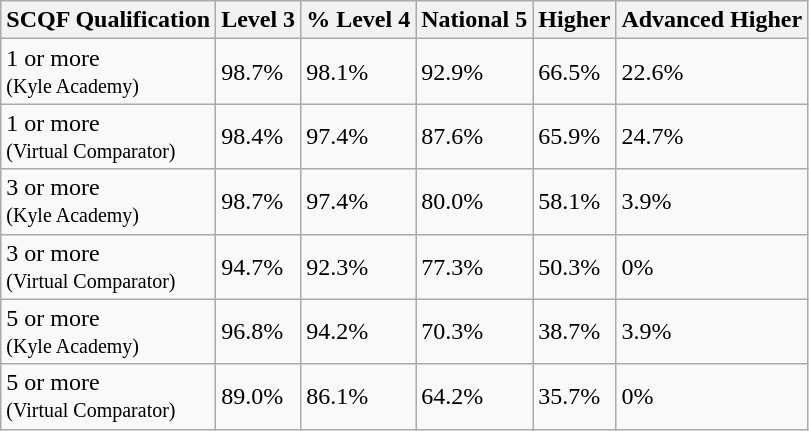<table class="wikitable">
<tr>
<th>SCQF Qualification</th>
<th>Level 3</th>
<th>% Level 4</th>
<th>National 5</th>
<th>Higher</th>
<th>Advanced Higher</th>
</tr>
<tr>
<td>1 or more <br> <small>(Kyle Academy)</small></td>
<td>98.7%</td>
<td>98.1%</td>
<td>92.9%</td>
<td>66.5%</td>
<td>22.6%</td>
</tr>
<tr>
<td>1 or more <br> <small>(Virtual Comparator)</small></td>
<td>98.4%</td>
<td>97.4%</td>
<td>87.6%</td>
<td>65.9%</td>
<td>24.7%</td>
</tr>
<tr>
<td>3 or more <br> <small>(Kyle Academy)</small></td>
<td>98.7%</td>
<td>97.4%</td>
<td>80.0%</td>
<td>58.1%</td>
<td>3.9%</td>
</tr>
<tr>
<td>3 or more <br> <small>(Virtual Comparator)</small></td>
<td>94.7%</td>
<td>92.3%</td>
<td>77.3%</td>
<td>50.3%</td>
<td>0%</td>
</tr>
<tr>
<td>5 or more <br> <small>(Kyle Academy)</small></td>
<td>96.8%</td>
<td>94.2%</td>
<td>70.3%</td>
<td>38.7%</td>
<td>3.9%</td>
</tr>
<tr>
<td>5 or more <br> <small>(Virtual Comparator)</small></td>
<td>89.0%</td>
<td>86.1%</td>
<td>64.2%</td>
<td>35.7%</td>
<td>0%</td>
</tr>
</table>
